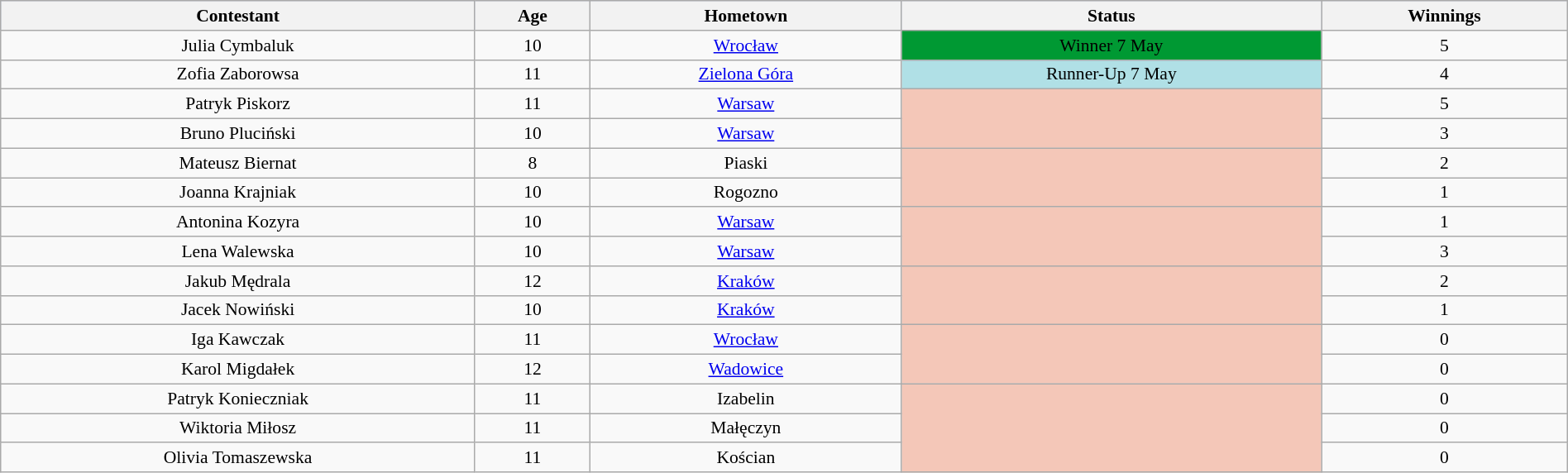<table class="wikitable sortable" style="text-align:center; font-size:90%; border-collapse:collapse; width:100%;">
<tr style="background:#C1D8FF;">
<th>Contestant</th>
<th>Age</th>
<th>Hometown</th>
<th>Status</th>
<th>Winnings</th>
</tr>
<tr>
<td>Julia Cymbaluk</td>
<td>10</td>
<td><a href='#'>Wrocław</a></td>
<td style="background:#093;"><span>Winner 7 May</span></td>
<td>5</td>
</tr>
<tr>
<td>Zofia Zaborowsa</td>
<td>11</td>
<td><a href='#'>Zielona Góra</a></td>
<td style="background:#B0E0E6;">Runner-Up 7 May</td>
<td>4</td>
</tr>
<tr>
<td>Patryk Piskorz</td>
<td>11</td>
<td><a href='#'>Warsaw</a></td>
<td style="background:#f4c7b8; text-align:center;" rowspan="2"></td>
<td>5</td>
</tr>
<tr>
<td>Bruno Pluciński</td>
<td>10</td>
<td><a href='#'>Warsaw</a></td>
<td>3</td>
</tr>
<tr>
<td>Mateusz Biernat</td>
<td>8</td>
<td>Piaski</td>
<td style="background:#f4c7b8; text-align:center;" rowspan="2"></td>
<td>2</td>
</tr>
<tr>
<td>Joanna Krajniak</td>
<td>10</td>
<td>Rogozno</td>
<td>1</td>
</tr>
<tr>
<td>Antonina Kozyra</td>
<td>10</td>
<td><a href='#'>Warsaw</a></td>
<td style="background:#f4c7b8; text-align:center;" rowspan="2"></td>
<td>1</td>
</tr>
<tr>
<td>Lena Walewska</td>
<td>10</td>
<td><a href='#'>Warsaw</a></td>
<td>3</td>
</tr>
<tr>
<td>Jakub Mędrala</td>
<td>12</td>
<td><a href='#'>Kraków</a></td>
<td style="background:#f4c7b8; text-align:center;" rowspan="2"></td>
<td>2</td>
</tr>
<tr>
<td>Jacek Nowiński</td>
<td>10</td>
<td><a href='#'>Kraków</a></td>
<td>1</td>
</tr>
<tr>
<td>Iga Kawczak</td>
<td>11</td>
<td><a href='#'>Wrocław</a></td>
<td style="background:#f4c7b8; text-align:center;" rowspan="2"></td>
<td>0</td>
</tr>
<tr>
<td>Karol Migdałek</td>
<td>12</td>
<td><a href='#'>Wadowice</a></td>
<td>0</td>
</tr>
<tr>
<td>Patryk Konieczniak</td>
<td>11</td>
<td>Izabelin</td>
<td style="background:#f4c7b8; text-align:center;" rowspan="3"></td>
<td>0</td>
</tr>
<tr>
<td>Wiktoria Miłosz</td>
<td>11</td>
<td>Małęczyn</td>
<td>0</td>
</tr>
<tr>
<td>Olivia Tomaszewska</td>
<td>11</td>
<td>Kościan</td>
<td>0</td>
</tr>
</table>
